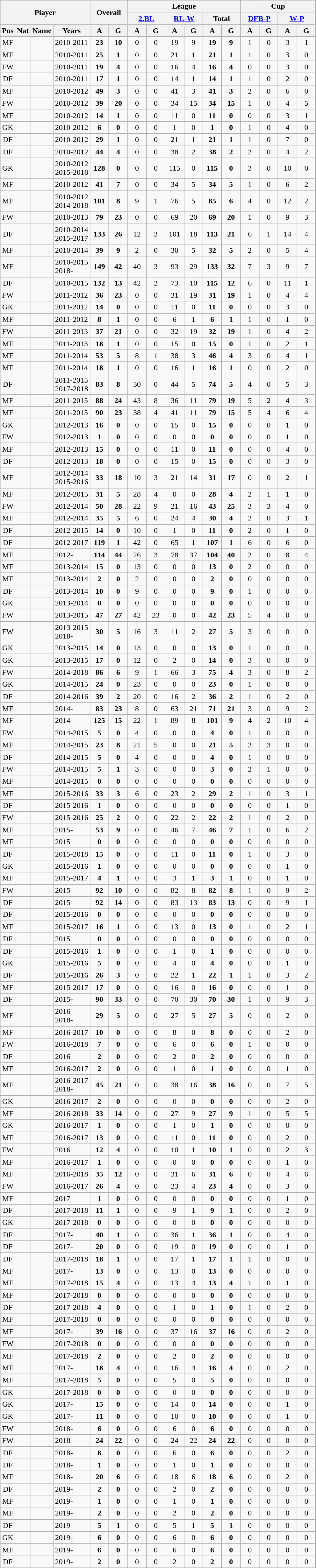<table class="wikitable sortable" style="text-align:center;">
<tr>
<th colspan="4" rowspan="2">Player</th>
<th colspan="2" rowspan="2">Overall</th>
<th colspan="6">League</th>
<th colspan="4">Cup</th>
</tr>
<tr>
<th colspan="2"><a href='#'>2.BL</a></th>
<th colspan="2"><a href='#'>RL-W</a></th>
<th colspan="2">Total</th>
<th colspan="2"><a href='#'>DFB-P</a></th>
<th colspan="2"><a href='#'>W-P</a></th>
</tr>
<tr>
<th>Pos</th>
<th>Nat</th>
<th>Name</th>
<th>Years</th>
<th style="width:2em">A</th>
<th style="width:2em">G</th>
<th style="width:2em">A</th>
<th style="width:2em">G</th>
<th style="width:2em">A</th>
<th style="width:2em">G</th>
<th style="width:2em">A</th>
<th style="width:2em">G</th>
<th style="width:2em">A</th>
<th style="width:2em">G</th>
<th style="width:2em">A</th>
<th style="width:2em">G</th>
</tr>
<tr>
<td>MF</td>
<td></td>
<td align="left"></td>
<td align="left">2010-2011</td>
<td><strong>23</strong></td>
<td><strong>10</strong></td>
<td>0</td>
<td>0</td>
<td>19</td>
<td>9</td>
<td><strong>19</strong></td>
<td><strong>9</strong></td>
<td>1</td>
<td>0</td>
<td>3</td>
<td>1</td>
</tr>
<tr>
<td>MF</td>
<td></td>
<td align="left"></td>
<td align="left">2010-2011</td>
<td><strong>25</strong></td>
<td><strong>1</strong></td>
<td>0</td>
<td>0</td>
<td>21</td>
<td>1</td>
<td><strong>21</strong></td>
<td><strong>1</strong></td>
<td>1</td>
<td>0</td>
<td>3</td>
<td>0</td>
</tr>
<tr>
<td>FW</td>
<td></td>
<td align="left"></td>
<td align="left">2010-2011</td>
<td><strong>19</strong></td>
<td><strong>4</strong></td>
<td>0</td>
<td>0</td>
<td>16</td>
<td>4</td>
<td><strong>16</strong></td>
<td><strong>4</strong></td>
<td>0</td>
<td>0</td>
<td>3</td>
<td>0</td>
</tr>
<tr>
<td>DF</td>
<td></td>
<td align="left"></td>
<td align="left">2010-2011</td>
<td><strong>17</strong></td>
<td><strong>1</strong></td>
<td>0</td>
<td>0</td>
<td>14</td>
<td>1</td>
<td><strong>14</strong></td>
<td><strong>1</strong></td>
<td>1</td>
<td>0</td>
<td>2</td>
<td>0</td>
</tr>
<tr>
<td>MF</td>
<td></td>
<td align="left"></td>
<td align="left">2010-2012</td>
<td><strong>49</strong></td>
<td><strong>3</strong></td>
<td>0</td>
<td>0</td>
<td>41</td>
<td>3</td>
<td><strong>41</strong></td>
<td><strong>3</strong></td>
<td>2</td>
<td>0</td>
<td>6</td>
<td>0</td>
</tr>
<tr>
<td>FW</td>
<td></td>
<td align="left"></td>
<td align="left">2010-2012</td>
<td><strong>39</strong></td>
<td><strong>20</strong></td>
<td>0</td>
<td>0</td>
<td>34</td>
<td>15</td>
<td><strong>34</strong></td>
<td><strong>15</strong></td>
<td>1</td>
<td>0</td>
<td>4</td>
<td>5</td>
</tr>
<tr>
<td>MF</td>
<td></td>
<td align="left"></td>
<td align="left">2010-2012</td>
<td><strong>14</strong></td>
<td><strong>1</strong></td>
<td>0</td>
<td>0</td>
<td>11</td>
<td>0</td>
<td><strong>11</strong></td>
<td><strong>0</strong></td>
<td>0</td>
<td>0</td>
<td>3</td>
<td>1</td>
</tr>
<tr>
<td>GK</td>
<td></td>
<td align="left"></td>
<td align="left">2010-2012</td>
<td><strong>6</strong></td>
<td><strong>0</strong></td>
<td>0</td>
<td>0</td>
<td>1</td>
<td>0</td>
<td><strong>1</strong></td>
<td><strong>0</strong></td>
<td>1</td>
<td>0</td>
<td>4</td>
<td>0</td>
</tr>
<tr>
<td>DF</td>
<td></td>
<td align="left"></td>
<td align="left">2010-2012</td>
<td><strong>29</strong></td>
<td><strong>1</strong></td>
<td>0</td>
<td>0</td>
<td>21</td>
<td>1</td>
<td><strong>21</strong></td>
<td><strong>1</strong></td>
<td>1</td>
<td>0</td>
<td>7</td>
<td>0</td>
</tr>
<tr>
<td>DF</td>
<td></td>
<td align="left"></td>
<td align="left">2010-2012</td>
<td><strong>44</strong></td>
<td><strong>4</strong></td>
<td>0</td>
<td>0</td>
<td>38</td>
<td>2</td>
<td><strong>38</strong></td>
<td><strong>2</strong></td>
<td>2</td>
<td>0</td>
<td>4</td>
<td>2</td>
</tr>
<tr>
<td>GK</td>
<td></td>
<td align="left"></td>
<td align="left">2010-2012<br>2015-2018</td>
<td><strong>128</strong></td>
<td><strong>0</strong></td>
<td>0</td>
<td>0</td>
<td>115</td>
<td>0</td>
<td><strong>115</strong></td>
<td><strong>0</strong></td>
<td>3</td>
<td>0</td>
<td>10</td>
<td>0</td>
</tr>
<tr>
<td>MF</td>
<td></td>
<td align="left"></td>
<td align="left">2010-2012</td>
<td><strong>41</strong></td>
<td><strong>7</strong></td>
<td>0</td>
<td>0</td>
<td>34</td>
<td>5</td>
<td><strong>34</strong></td>
<td><strong>5</strong></td>
<td>1</td>
<td>0</td>
<td>6</td>
<td>2</td>
</tr>
<tr>
<td>MF</td>
<td></td>
<td align="left"></td>
<td align="left">2010-2012<br>2014-2018</td>
<td><strong>101</strong></td>
<td><strong>8</strong></td>
<td>9</td>
<td>1</td>
<td>76</td>
<td>5</td>
<td><strong>85</strong></td>
<td><strong>6</strong></td>
<td>4</td>
<td>0</td>
<td>12</td>
<td>2</td>
</tr>
<tr>
<td>FW</td>
<td></td>
<td align="left"></td>
<td align="left">2010-2013</td>
<td><strong>79</strong></td>
<td><strong>23</strong></td>
<td>0</td>
<td>0</td>
<td>69</td>
<td>20</td>
<td><strong>69</strong></td>
<td><strong>20</strong></td>
<td>1</td>
<td>0</td>
<td>9</td>
<td>3</td>
</tr>
<tr>
<td>DF</td>
<td></td>
<td align="left"></td>
<td align="left">2010-2014<br>2015-2017</td>
<td><strong>133</strong></td>
<td><strong>26</strong></td>
<td>12</td>
<td>3</td>
<td>101</td>
<td>18</td>
<td><strong>113</strong></td>
<td><strong>21</strong></td>
<td>6</td>
<td>1</td>
<td>14</td>
<td>4</td>
</tr>
<tr>
<td>MF</td>
<td></td>
<td align="left"></td>
<td align="left">2010-2014</td>
<td><strong>39</strong></td>
<td><strong>9</strong></td>
<td>2</td>
<td>0</td>
<td>30</td>
<td>5</td>
<td><strong>32</strong></td>
<td><strong>5</strong></td>
<td>2</td>
<td>0</td>
<td>5</td>
<td>4</td>
</tr>
<tr>
<td>MF</td>
<td></td>
<td align="left"><strong></strong></td>
<td align="left">2010-2015<br>2018-</td>
<td><strong>149</strong></td>
<td><strong>42</strong></td>
<td>40</td>
<td>3</td>
<td>93</td>
<td>29</td>
<td><strong>133</strong></td>
<td><strong>32</strong></td>
<td>7</td>
<td>3</td>
<td>9</td>
<td>7</td>
</tr>
<tr>
<td>DF</td>
<td></td>
<td align="left"></td>
<td align="left">2010-2015</td>
<td><strong>132</strong></td>
<td><strong>13</strong></td>
<td>42</td>
<td>2</td>
<td>73</td>
<td>10</td>
<td><strong>115</strong></td>
<td><strong>12</strong></td>
<td>6</td>
<td>0</td>
<td>11</td>
<td>1</td>
</tr>
<tr>
<td>FW</td>
<td></td>
<td align="left"></td>
<td align="left">2011-2012</td>
<td><strong>36</strong></td>
<td><strong>23</strong></td>
<td>0</td>
<td>0</td>
<td>31</td>
<td>19</td>
<td><strong>31</strong></td>
<td><strong>19</strong></td>
<td>1</td>
<td>0</td>
<td>4</td>
<td>4</td>
</tr>
<tr>
<td>GK</td>
<td></td>
<td align="left"></td>
<td align="left">2011-2012</td>
<td><strong>14</strong></td>
<td><strong>0</strong></td>
<td>0</td>
<td>0</td>
<td>11</td>
<td>0</td>
<td><strong>11</strong></td>
<td><strong>0</strong></td>
<td>0</td>
<td>0</td>
<td>3</td>
<td>0</td>
</tr>
<tr>
<td>MF</td>
<td></td>
<td align="left"></td>
<td align="left">2011-2012</td>
<td><strong>8</strong></td>
<td><strong>1</strong></td>
<td>0</td>
<td>0</td>
<td>6</td>
<td>1</td>
<td><strong>6</strong></td>
<td><strong>1</strong></td>
<td>1</td>
<td>0</td>
<td>1</td>
<td>0</td>
</tr>
<tr>
<td>FW</td>
<td></td>
<td align="left"></td>
<td align="left">2011-2013</td>
<td><strong>37</strong></td>
<td><strong>21</strong></td>
<td>0</td>
<td>0</td>
<td>32</td>
<td>19</td>
<td><strong>32</strong></td>
<td><strong>19</strong></td>
<td>1</td>
<td>0</td>
<td>4</td>
<td>2</td>
</tr>
<tr>
<td>MF</td>
<td></td>
<td align="left"></td>
<td align="left">2011-2013</td>
<td><strong>18</strong></td>
<td><strong>1</strong></td>
<td>0</td>
<td>0</td>
<td>15</td>
<td>0</td>
<td><strong>15</strong></td>
<td><strong>0</strong></td>
<td>1</td>
<td>0</td>
<td>2</td>
<td>1</td>
</tr>
<tr>
<td>MF</td>
<td></td>
<td align="left"></td>
<td align="left">2011-2014</td>
<td><strong>53</strong></td>
<td><strong>5</strong></td>
<td>8</td>
<td>1</td>
<td>38</td>
<td>3</td>
<td><strong>46</strong></td>
<td><strong>4</strong></td>
<td>3</td>
<td>0</td>
<td>4</td>
<td>1</td>
</tr>
<tr>
<td>MF</td>
<td></td>
<td align="left"></td>
<td align="left">2011-2014</td>
<td><strong>18</strong></td>
<td><strong>1</strong></td>
<td>0</td>
<td>0</td>
<td>16</td>
<td>1</td>
<td><strong>16</strong></td>
<td><strong>1</strong></td>
<td>0</td>
<td>0</td>
<td>2</td>
<td>0</td>
</tr>
<tr>
<td>DF</td>
<td></td>
<td align="left"></td>
<td align="left">2011-2015<br>2017-2018</td>
<td><strong>83</strong></td>
<td><strong>8</strong></td>
<td>30</td>
<td>0</td>
<td>44</td>
<td>5</td>
<td><strong>74</strong></td>
<td><strong>5</strong></td>
<td>4</td>
<td>0</td>
<td>5</td>
<td>3</td>
</tr>
<tr>
<td>MF</td>
<td></td>
<td align="left"></td>
<td align="left">2011-2015</td>
<td><strong>88</strong></td>
<td><strong>24</strong></td>
<td>43</td>
<td>8</td>
<td>36</td>
<td>11</td>
<td><strong>79</strong></td>
<td><strong>19</strong></td>
<td>5</td>
<td>2</td>
<td>4</td>
<td>3</td>
</tr>
<tr>
<td>MF</td>
<td></td>
<td align="left"></td>
<td align="left">2011-2015</td>
<td><strong>90</strong></td>
<td><strong>23</strong></td>
<td>38</td>
<td>4</td>
<td>41</td>
<td>11</td>
<td><strong>79</strong></td>
<td><strong>15</strong></td>
<td>5</td>
<td>4</td>
<td>6</td>
<td>4</td>
</tr>
<tr>
<td>GK</td>
<td></td>
<td align="left"></td>
<td align="left">2012-2013</td>
<td><strong>16</strong></td>
<td><strong>0</strong></td>
<td>0</td>
<td>0</td>
<td>15</td>
<td>0</td>
<td><strong>15</strong></td>
<td><strong>0</strong></td>
<td>0</td>
<td>0</td>
<td>1</td>
<td>0</td>
</tr>
<tr>
<td>FW</td>
<td></td>
<td align="left"></td>
<td align="left">2012-2013</td>
<td><strong>1</strong></td>
<td><strong>0</strong></td>
<td>0</td>
<td>0</td>
<td>0</td>
<td>0</td>
<td><strong>0</strong></td>
<td><strong>0</strong></td>
<td>0</td>
<td>0</td>
<td>1</td>
<td>0</td>
</tr>
<tr>
<td>MF</td>
<td></td>
<td align="left"></td>
<td align="left">2012-2013</td>
<td><strong>15</strong></td>
<td><strong>0</strong></td>
<td>0</td>
<td>0</td>
<td>11</td>
<td>0</td>
<td><strong>11</strong></td>
<td><strong>0</strong></td>
<td>0</td>
<td>0</td>
<td>4</td>
<td>0</td>
</tr>
<tr>
<td>DF</td>
<td></td>
<td align="left"></td>
<td align="left">2012-2013</td>
<td><strong>18</strong></td>
<td><strong>0</strong></td>
<td>0</td>
<td>0</td>
<td>15</td>
<td>0</td>
<td><strong>15</strong></td>
<td><strong>0</strong></td>
<td>0</td>
<td>0</td>
<td>3</td>
<td>0</td>
</tr>
<tr>
<td>MF</td>
<td></td>
<td align="left"></td>
<td align="left">2012-2014<br>2015-2016</td>
<td><strong>33</strong></td>
<td><strong>18</strong></td>
<td>10</td>
<td>3</td>
<td>21</td>
<td>14</td>
<td><strong>31</strong></td>
<td><strong>17</strong></td>
<td>0</td>
<td>0</td>
<td>2</td>
<td>1</td>
</tr>
<tr>
<td>MF</td>
<td></td>
<td align="left"></td>
<td align="left">2012-2015</td>
<td><strong>31</strong></td>
<td><strong>5</strong></td>
<td>28</td>
<td>4</td>
<td>0</td>
<td>0</td>
<td><strong>28</strong></td>
<td><strong>4</strong></td>
<td>2</td>
<td>1</td>
<td>1</td>
<td>0</td>
</tr>
<tr>
<td>FW</td>
<td></td>
<td align="left"></td>
<td align="left">2012-2014</td>
<td><strong>50</strong></td>
<td><strong>28</strong></td>
<td>22</td>
<td>9</td>
<td>21</td>
<td>16</td>
<td><strong>43</strong></td>
<td><strong>25</strong></td>
<td>3</td>
<td>3</td>
<td>4</td>
<td>0</td>
</tr>
<tr>
<td>MF</td>
<td></td>
<td align="left"></td>
<td align="left">2012-2014</td>
<td><strong>35</strong></td>
<td><strong>5</strong></td>
<td>6</td>
<td>0</td>
<td>24</td>
<td>4</td>
<td><strong>30</strong></td>
<td><strong>4</strong></td>
<td>2</td>
<td>0</td>
<td>3</td>
<td>1</td>
</tr>
<tr>
<td>DF</td>
<td></td>
<td align="left"></td>
<td align="left">2012-2015</td>
<td><strong>14</strong></td>
<td><strong>0</strong></td>
<td>10</td>
<td>0</td>
<td>1</td>
<td>0</td>
<td><strong>11</strong></td>
<td><strong>0</strong></td>
<td>2</td>
<td>0</td>
<td>1</td>
<td>0</td>
</tr>
<tr>
<td>DF</td>
<td></td>
<td align="left"></td>
<td align="left">2012-2017</td>
<td><strong>119</strong></td>
<td><strong>1</strong></td>
<td>42</td>
<td>0</td>
<td>65</td>
<td>1</td>
<td><strong>107</strong></td>
<td><strong>1</strong></td>
<td>6</td>
<td>0</td>
<td>6</td>
<td>0</td>
</tr>
<tr>
<td>MF</td>
<td></td>
<td align="left"><strong></strong></td>
<td align="left">2012-</td>
<td><strong>114</strong></td>
<td><strong>44</strong></td>
<td>26</td>
<td>3</td>
<td>78</td>
<td>37</td>
<td><strong>104</strong></td>
<td><strong>40</strong></td>
<td>2</td>
<td>0</td>
<td>8</td>
<td>4</td>
</tr>
<tr>
<td>MF</td>
<td></td>
<td align="left"></td>
<td align="left">2013-2014</td>
<td><strong>15</strong></td>
<td><strong>0</strong></td>
<td>13</td>
<td>0</td>
<td>0</td>
<td>0</td>
<td><strong>13</strong></td>
<td><strong>0</strong></td>
<td>2</td>
<td>0</td>
<td>0</td>
<td>0</td>
</tr>
<tr>
<td>MF</td>
<td></td>
<td align="left"></td>
<td align="left">2013-2014</td>
<td><strong>2</strong></td>
<td><strong>0</strong></td>
<td>2</td>
<td>0</td>
<td>0</td>
<td>0</td>
<td><strong>2</strong></td>
<td><strong>0</strong></td>
<td>0</td>
<td>0</td>
<td>0</td>
<td>0</td>
</tr>
<tr>
<td>DF</td>
<td></td>
<td align="left"></td>
<td align="left">2013-2014</td>
<td><strong>10</strong></td>
<td><strong>0</strong></td>
<td>9</td>
<td>0</td>
<td>0</td>
<td>0</td>
<td><strong>9</strong></td>
<td><strong>0</strong></td>
<td>1</td>
<td>0</td>
<td>0</td>
<td>0</td>
</tr>
<tr>
<td>GK</td>
<td></td>
<td align="left"></td>
<td align="left">2013-2014</td>
<td><strong>0</strong></td>
<td><strong>0</strong></td>
<td>0</td>
<td>0</td>
<td>0</td>
<td>0</td>
<td><strong>0</strong></td>
<td><strong>0</strong></td>
<td>0</td>
<td>0</td>
<td>0</td>
<td>0</td>
</tr>
<tr>
<td>FW</td>
<td></td>
<td align="left"></td>
<td align="left">2013-2015</td>
<td><strong>47</strong></td>
<td><strong>27</strong></td>
<td>42</td>
<td>23</td>
<td>0</td>
<td>0</td>
<td><strong>42</strong></td>
<td><strong>23</strong></td>
<td>5</td>
<td>4</td>
<td>0</td>
<td>0</td>
</tr>
<tr>
<td>FW</td>
<td></td>
<td align="left"><strong></strong></td>
<td align="left">2013-2015<br>2018-</td>
<td><strong>30</strong></td>
<td><strong>5</strong></td>
<td>16</td>
<td>3</td>
<td>11</td>
<td>2</td>
<td><strong>27</strong></td>
<td><strong>5</strong></td>
<td>3</td>
<td>0</td>
<td>0</td>
<td>0</td>
</tr>
<tr>
<td>GK</td>
<td></td>
<td align="left"></td>
<td align="left">2013-2015</td>
<td><strong>14</strong></td>
<td><strong>0</strong></td>
<td>13</td>
<td>0</td>
<td>0</td>
<td>0</td>
<td><strong>13</strong></td>
<td><strong>0</strong></td>
<td>1</td>
<td>0</td>
<td>0</td>
<td>0</td>
</tr>
<tr>
<td>GK</td>
<td></td>
<td align="left"></td>
<td align="left">2013-2015</td>
<td><strong>17</strong></td>
<td><strong>0</strong></td>
<td>12</td>
<td>0</td>
<td>2</td>
<td>0</td>
<td><strong>14</strong></td>
<td><strong>0</strong></td>
<td>3</td>
<td>0</td>
<td>0</td>
<td>0</td>
</tr>
<tr>
<td>FW</td>
<td></td>
<td align="left"></td>
<td align="left">2014-2018</td>
<td><strong>86</strong></td>
<td><strong>6</strong></td>
<td>9</td>
<td>1</td>
<td>66</td>
<td>3</td>
<td><strong>75</strong></td>
<td><strong>4</strong></td>
<td>3</td>
<td>0</td>
<td>8</td>
<td>2</td>
</tr>
<tr>
<td>GK</td>
<td></td>
<td align="left"></td>
<td align="left">2014-2015</td>
<td><strong>24</strong></td>
<td><strong>0</strong></td>
<td>23</td>
<td>0</td>
<td>0</td>
<td>0</td>
<td><strong>23</strong></td>
<td><strong>0</strong></td>
<td>1</td>
<td>0</td>
<td>0</td>
<td>0</td>
</tr>
<tr>
<td>DF</td>
<td></td>
<td align="left"></td>
<td align="left">2014-2016</td>
<td><strong>39</strong></td>
<td><strong>2</strong></td>
<td>20</td>
<td>0</td>
<td>16</td>
<td>2</td>
<td><strong>36</strong></td>
<td><strong>2</strong></td>
<td>1</td>
<td>0</td>
<td>2</td>
<td>0</td>
</tr>
<tr>
<td>MF</td>
<td></td>
<td align="left"><strong></strong></td>
<td align="left">2014-</td>
<td><strong>83</strong></td>
<td><strong>23</strong></td>
<td>8</td>
<td>0</td>
<td>63</td>
<td>21</td>
<td><strong>71</strong></td>
<td><strong>21</strong></td>
<td>3</td>
<td>0</td>
<td>9</td>
<td>2</td>
</tr>
<tr>
<td>MF</td>
<td></td>
<td align="left"><strong></strong></td>
<td align="left">2014-</td>
<td><strong>125</strong></td>
<td><strong>15</strong></td>
<td>22</td>
<td>1</td>
<td>89</td>
<td>8</td>
<td><strong>101</strong></td>
<td><strong>9</strong></td>
<td>4</td>
<td>2</td>
<td>10</td>
<td>4</td>
</tr>
<tr>
<td>FW</td>
<td></td>
<td align="left"></td>
<td align="left">2014-2015</td>
<td><strong>5</strong></td>
<td><strong>0</strong></td>
<td>4</td>
<td>0</td>
<td>0</td>
<td>0</td>
<td><strong>4</strong></td>
<td><strong>0</strong></td>
<td>1</td>
<td>0</td>
<td>0</td>
<td>0</td>
</tr>
<tr>
<td>MF</td>
<td></td>
<td align="left"></td>
<td align="left">2014-2015</td>
<td><strong>23</strong></td>
<td><strong>8</strong></td>
<td>21</td>
<td>5</td>
<td>0</td>
<td>0</td>
<td><strong>21</strong></td>
<td><strong>5</strong></td>
<td>2</td>
<td>3</td>
<td>0</td>
<td>0</td>
</tr>
<tr>
<td>DF</td>
<td></td>
<td align="left"></td>
<td align="left">2014-2015</td>
<td><strong>5</strong></td>
<td><strong>0</strong></td>
<td>4</td>
<td>0</td>
<td>0</td>
<td>0</td>
<td><strong>4</strong></td>
<td><strong>0</strong></td>
<td>1</td>
<td>0</td>
<td>0</td>
<td>0</td>
</tr>
<tr>
<td>FW</td>
<td></td>
<td align="left"></td>
<td align="left">2014-2015</td>
<td><strong>5</strong></td>
<td><strong>1</strong></td>
<td>3</td>
<td>0</td>
<td>0</td>
<td>0</td>
<td><strong>3</strong></td>
<td><strong>0</strong></td>
<td>2</td>
<td>1</td>
<td>0</td>
<td>0</td>
</tr>
<tr>
<td>MF</td>
<td></td>
<td align="left"></td>
<td align="left">2014-2015</td>
<td><strong>0</strong></td>
<td><strong>0</strong></td>
<td>0</td>
<td>0</td>
<td>0</td>
<td>0</td>
<td><strong>0</strong></td>
<td><strong>0</strong></td>
<td>0</td>
<td>0</td>
<td>0</td>
<td>0</td>
</tr>
<tr>
<td>MF</td>
<td></td>
<td align="left"></td>
<td align="left">2015-2016</td>
<td><strong>33</strong></td>
<td><strong>3</strong></td>
<td>6</td>
<td>0</td>
<td>23</td>
<td>2</td>
<td><strong>29</strong></td>
<td><strong>2</strong></td>
<td>1</td>
<td>0</td>
<td>3</td>
<td>1</td>
</tr>
<tr>
<td>DF</td>
<td></td>
<td align="left"></td>
<td align="left">2015-2016</td>
<td><strong>1</strong></td>
<td><strong>0</strong></td>
<td>0</td>
<td>0</td>
<td>0</td>
<td>0</td>
<td><strong>0</strong></td>
<td><strong>0</strong></td>
<td>0</td>
<td>0</td>
<td>1</td>
<td>0</td>
</tr>
<tr>
<td>FW</td>
<td></td>
<td align="left"></td>
<td align="left">2015-2016</td>
<td><strong>25</strong></td>
<td><strong>2</strong></td>
<td>0</td>
<td>0</td>
<td>22</td>
<td>2</td>
<td><strong>22</strong></td>
<td><strong>2</strong></td>
<td>1</td>
<td>0</td>
<td>2</td>
<td>0</td>
</tr>
<tr>
<td>MF</td>
<td></td>
<td align="left"><strong></strong></td>
<td align="left">2015-</td>
<td><strong>53</strong></td>
<td><strong>9</strong></td>
<td>0</td>
<td>0</td>
<td>46</td>
<td>7</td>
<td><strong>46</strong></td>
<td><strong>7</strong></td>
<td>1</td>
<td>0</td>
<td>6</td>
<td>2</td>
</tr>
<tr>
<td>MF</td>
<td></td>
<td align="left"></td>
<td align="left">2015</td>
<td><strong>0</strong></td>
<td><strong>0</strong></td>
<td>0</td>
<td>0</td>
<td>0</td>
<td>0</td>
<td><strong>0</strong></td>
<td><strong>0</strong></td>
<td>0</td>
<td>0</td>
<td>0</td>
<td>0</td>
</tr>
<tr>
<td>DF</td>
<td></td>
<td align="left"></td>
<td align="left">2015-2018</td>
<td><strong>15</strong></td>
<td><strong>0</strong></td>
<td>0</td>
<td>0</td>
<td>11</td>
<td>0</td>
<td><strong>11</strong></td>
<td><strong>0</strong></td>
<td>1</td>
<td>0</td>
<td>3</td>
<td>0</td>
</tr>
<tr>
<td>GK</td>
<td></td>
<td align="left"></td>
<td align="left">2015-2016</td>
<td><strong>1</strong></td>
<td><strong>0</strong></td>
<td>0</td>
<td>0</td>
<td>0</td>
<td>0</td>
<td><strong>0</strong></td>
<td><strong>0</strong></td>
<td>0</td>
<td>0</td>
<td>1</td>
<td>0</td>
</tr>
<tr>
<td>MF</td>
<td></td>
<td align="left"></td>
<td align="left">2015-2017</td>
<td><strong>4</strong></td>
<td><strong>1</strong></td>
<td>0</td>
<td>0</td>
<td>3</td>
<td>1</td>
<td><strong>3</strong></td>
<td><strong>1</strong></td>
<td>0</td>
<td>0</td>
<td>1</td>
<td>0</td>
</tr>
<tr>
<td>FW</td>
<td></td>
<td align="left"><strong></strong></td>
<td align="left">2015-</td>
<td><strong>92</strong></td>
<td><strong>10</strong></td>
<td>0</td>
<td>0</td>
<td>82</td>
<td>8</td>
<td><strong>82</strong></td>
<td><strong>8</strong></td>
<td>1</td>
<td>0</td>
<td>9</td>
<td>2</td>
</tr>
<tr>
<td>DF</td>
<td></td>
<td align="left"><strong></strong></td>
<td align="left">2015-</td>
<td><strong>92</strong></td>
<td><strong>14</strong></td>
<td>0</td>
<td>0</td>
<td>83</td>
<td>13</td>
<td><strong>83</strong></td>
<td><strong>13</strong></td>
<td>0</td>
<td>0</td>
<td>9</td>
<td>1</td>
</tr>
<tr>
<td>DF</td>
<td></td>
<td align="left"></td>
<td align="left">2015-2016</td>
<td><strong>0</strong></td>
<td><strong>0</strong></td>
<td>0</td>
<td>0</td>
<td>0</td>
<td>0</td>
<td><strong>0</strong></td>
<td><strong>0</strong></td>
<td>0</td>
<td>0</td>
<td>0</td>
<td>0</td>
</tr>
<tr>
<td>MF</td>
<td></td>
<td align="left"></td>
<td align="left">2015-2017</td>
<td><strong>16</strong></td>
<td><strong>1</strong></td>
<td>0</td>
<td>0</td>
<td>13</td>
<td>0</td>
<td><strong>13</strong></td>
<td><strong>0</strong></td>
<td>1</td>
<td>0</td>
<td>2</td>
<td>1</td>
</tr>
<tr>
<td>DF</td>
<td></td>
<td align="left"></td>
<td align="left">2015</td>
<td><strong>0</strong></td>
<td><strong>0</strong></td>
<td>0</td>
<td>0</td>
<td>0</td>
<td>0</td>
<td><strong>0</strong></td>
<td><strong>0</strong></td>
<td>0</td>
<td>0</td>
<td>0</td>
<td>0</td>
</tr>
<tr>
<td>DF</td>
<td></td>
<td align="left"></td>
<td align="left">2015-2016</td>
<td><strong>1</strong></td>
<td><strong>0</strong></td>
<td>0</td>
<td>0</td>
<td>1</td>
<td>0</td>
<td><strong>1</strong></td>
<td><strong>0</strong></td>
<td>0</td>
<td>0</td>
<td>0</td>
<td>0</td>
</tr>
<tr>
<td>GK</td>
<td></td>
<td align="left"></td>
<td align="left">2015-2016</td>
<td><strong>5</strong></td>
<td><strong>0</strong></td>
<td>0</td>
<td>0</td>
<td>4</td>
<td>0</td>
<td><strong>4</strong></td>
<td><strong>0</strong></td>
<td>0</td>
<td>0</td>
<td>1</td>
<td>0</td>
</tr>
<tr>
<td>DF</td>
<td></td>
<td align="left"></td>
<td align="left">2015-2016</td>
<td><strong>26</strong></td>
<td><strong>3</strong></td>
<td>0</td>
<td>0</td>
<td>22</td>
<td>1</td>
<td><strong>22</strong></td>
<td><strong>1</strong></td>
<td>1</td>
<td>0</td>
<td>3</td>
<td>2</td>
</tr>
<tr>
<td>MF</td>
<td></td>
<td align="left"></td>
<td align="left">2015-2017</td>
<td><strong>17</strong></td>
<td><strong>0</strong></td>
<td>0</td>
<td>0</td>
<td>16</td>
<td>0</td>
<td><strong>16</strong></td>
<td><strong>0</strong></td>
<td>0</td>
<td>0</td>
<td>1</td>
<td>0</td>
</tr>
<tr>
<td>DF</td>
<td></td>
<td align="left"><strong></strong></td>
<td align="left">2015-</td>
<td><strong>90</strong></td>
<td><strong>33</strong></td>
<td>0</td>
<td>0</td>
<td>70</td>
<td>30</td>
<td><strong>70</strong></td>
<td><strong>30</strong></td>
<td>1</td>
<td>0</td>
<td>9</td>
<td>3</td>
</tr>
<tr>
<td>MF</td>
<td></td>
<td align="left"><strong></strong></td>
<td align="left">2016<br>2018-</td>
<td><strong>29</strong></td>
<td><strong>5</strong></td>
<td>0</td>
<td>0</td>
<td>27</td>
<td>5</td>
<td><strong>27</strong></td>
<td><strong>5</strong></td>
<td>0</td>
<td>0</td>
<td>2</td>
<td>0</td>
</tr>
<tr>
<td>MF</td>
<td></td>
<td align="left"></td>
<td align="left">2016-2017</td>
<td><strong>10</strong></td>
<td><strong>0</strong></td>
<td>0</td>
<td>0</td>
<td>8</td>
<td>0</td>
<td><strong>8</strong></td>
<td><strong>0</strong></td>
<td>0</td>
<td>0</td>
<td>2</td>
<td>0</td>
</tr>
<tr>
<td>FW</td>
<td></td>
<td align="left"></td>
<td align="left">2016-2018</td>
<td><strong>7</strong></td>
<td><strong>0</strong></td>
<td>0</td>
<td>0</td>
<td>6</td>
<td>0</td>
<td><strong>6</strong></td>
<td><strong>0</strong></td>
<td>1</td>
<td>0</td>
<td>0</td>
<td>0</td>
</tr>
<tr>
<td>DF</td>
<td></td>
<td align="left"></td>
<td align="left">2016</td>
<td><strong>2</strong></td>
<td><strong>0</strong></td>
<td>0</td>
<td>0</td>
<td>2</td>
<td>0</td>
<td><strong>2</strong></td>
<td><strong>0</strong></td>
<td>0</td>
<td>0</td>
<td>0</td>
<td>0</td>
</tr>
<tr>
<td>MF</td>
<td></td>
<td align="left"></td>
<td align="left">2016-2017</td>
<td><strong>2</strong></td>
<td><strong>0</strong></td>
<td>0</td>
<td>0</td>
<td>1</td>
<td>0</td>
<td><strong>1</strong></td>
<td><strong>0</strong></td>
<td>0</td>
<td>0</td>
<td>1</td>
<td>0</td>
</tr>
<tr>
<td>MF</td>
<td></td>
<td align="left"><strong></strong></td>
<td align="left">2016-2017<br>2018-</td>
<td><strong>45</strong></td>
<td><strong>21</strong></td>
<td>0</td>
<td>0</td>
<td>38</td>
<td>16</td>
<td><strong>38</strong></td>
<td><strong>16</strong></td>
<td>0</td>
<td>0</td>
<td>7</td>
<td>5</td>
</tr>
<tr>
<td>GK</td>
<td></td>
<td align="left"></td>
<td align="left">2016-2017</td>
<td><strong>2</strong></td>
<td><strong>0</strong></td>
<td>0</td>
<td>0</td>
<td>0</td>
<td>0</td>
<td><strong>0</strong></td>
<td><strong>0</strong></td>
<td>0</td>
<td>0</td>
<td>2</td>
<td>0</td>
</tr>
<tr>
<td>MF</td>
<td></td>
<td align="left"></td>
<td align="left">2016-2018</td>
<td><strong>33</strong></td>
<td><strong>14</strong></td>
<td>0</td>
<td>0</td>
<td>27</td>
<td>9</td>
<td><strong>27</strong></td>
<td><strong>9</strong></td>
<td>1</td>
<td>0</td>
<td>5</td>
<td>5</td>
</tr>
<tr>
<td>GK</td>
<td></td>
<td align="left"></td>
<td align="left">2016-2017</td>
<td><strong>1</strong></td>
<td><strong>0</strong></td>
<td>0</td>
<td>0</td>
<td>1</td>
<td>0</td>
<td><strong>1</strong></td>
<td><strong>0</strong></td>
<td>0</td>
<td>0</td>
<td>0</td>
<td>0</td>
</tr>
<tr>
<td>MF</td>
<td></td>
<td align="left"></td>
<td align="left">2016-2017</td>
<td><strong>13</strong></td>
<td><strong>0</strong></td>
<td>0</td>
<td>0</td>
<td>11</td>
<td>0</td>
<td><strong>11</strong></td>
<td><strong>0</strong></td>
<td>0</td>
<td>0</td>
<td>2</td>
<td>0</td>
</tr>
<tr>
<td>FW</td>
<td></td>
<td align="left"></td>
<td align="left">2016</td>
<td><strong>12</strong></td>
<td><strong>4</strong></td>
<td>0</td>
<td>0</td>
<td>10</td>
<td>1</td>
<td><strong>10</strong></td>
<td><strong>1</strong></td>
<td>0</td>
<td>0</td>
<td>2</td>
<td>3</td>
</tr>
<tr>
<td>MF</td>
<td></td>
<td align="left"></td>
<td align="left">2016-2017</td>
<td><strong>1</strong></td>
<td><strong>0</strong></td>
<td>0</td>
<td>0</td>
<td>0</td>
<td>0</td>
<td><strong>0</strong></td>
<td><strong>0</strong></td>
<td>0</td>
<td>0</td>
<td>1</td>
<td>0</td>
</tr>
<tr>
<td>MF</td>
<td></td>
<td align="left"></td>
<td align="left">2016-2018</td>
<td><strong>35</strong></td>
<td><strong>12</strong></td>
<td>0</td>
<td>0</td>
<td>31</td>
<td>6</td>
<td><strong>31</strong></td>
<td><strong>6</strong></td>
<td>0</td>
<td>0</td>
<td>4</td>
<td>6</td>
</tr>
<tr>
<td>FW</td>
<td></td>
<td align="left"></td>
<td align="left">2016-2017</td>
<td><strong>26</strong></td>
<td><strong>4</strong></td>
<td>0</td>
<td>0</td>
<td>23</td>
<td>4</td>
<td><strong>23</strong></td>
<td><strong>4</strong></td>
<td>0</td>
<td>0</td>
<td>3</td>
<td>0</td>
</tr>
<tr>
<td>MF</td>
<td></td>
<td align="left"></td>
<td align="left">2017</td>
<td><strong>1</strong></td>
<td><strong>0</strong></td>
<td>0</td>
<td>0</td>
<td>0</td>
<td>0</td>
<td><strong>0</strong></td>
<td><strong>0</strong></td>
<td>0</td>
<td>0</td>
<td>1</td>
<td>0</td>
</tr>
<tr>
<td>DF</td>
<td></td>
<td align="left"></td>
<td align="left">2017-2018</td>
<td><strong>11</strong></td>
<td><strong>1</strong></td>
<td>0</td>
<td>0</td>
<td>9</td>
<td>1</td>
<td><strong>9</strong></td>
<td><strong>1</strong></td>
<td>0</td>
<td>0</td>
<td>2</td>
<td>0</td>
</tr>
<tr>
<td>GK</td>
<td></td>
<td align="left"></td>
<td align="left">2017-2018</td>
<td><strong>0</strong></td>
<td><strong>0</strong></td>
<td>0</td>
<td>0</td>
<td>0</td>
<td>0</td>
<td><strong>0</strong></td>
<td><strong>0</strong></td>
<td>0</td>
<td>0</td>
<td>0</td>
<td>0</td>
</tr>
<tr>
<td>DF</td>
<td></td>
<td align="left"><strong></strong></td>
<td align="left">2017-</td>
<td><strong>40</strong></td>
<td><strong>1</strong></td>
<td>0</td>
<td>0</td>
<td>36</td>
<td>1</td>
<td><strong>36</strong></td>
<td><strong>1</strong></td>
<td>0</td>
<td>0</td>
<td>4</td>
<td>0</td>
</tr>
<tr>
<td>DF</td>
<td></td>
<td align="left"><strong></strong></td>
<td align="left">2017-</td>
<td><strong>20</strong></td>
<td><strong>0</strong></td>
<td>0</td>
<td>0</td>
<td>19</td>
<td>0</td>
<td><strong>19</strong></td>
<td><strong>0</strong></td>
<td>0</td>
<td>0</td>
<td>1</td>
<td>0</td>
</tr>
<tr>
<td>DF</td>
<td></td>
<td align="left"></td>
<td align="left">2017-2018</td>
<td><strong>18</strong></td>
<td><strong>1</strong></td>
<td>0</td>
<td>0</td>
<td>17</td>
<td>1</td>
<td><strong>17</strong></td>
<td><strong>1</strong></td>
<td>1</td>
<td>0</td>
<td>0</td>
<td>0</td>
</tr>
<tr>
<td>MF</td>
<td></td>
<td align="left"><strong></strong></td>
<td align="left">2017-</td>
<td><strong>13</strong></td>
<td><strong>0</strong></td>
<td>0</td>
<td>0</td>
<td>13</td>
<td>0</td>
<td><strong>13</strong></td>
<td><strong>0</strong></td>
<td>0</td>
<td>0</td>
<td>0</td>
<td>0</td>
</tr>
<tr>
<td>MF</td>
<td></td>
<td align="left"></td>
<td align="left">2017-2018</td>
<td><strong>15</strong></td>
<td><strong>4</strong></td>
<td>0</td>
<td>0</td>
<td>13</td>
<td>4</td>
<td><strong>13</strong></td>
<td><strong>4</strong></td>
<td>1</td>
<td>0</td>
<td>1</td>
<td>0</td>
</tr>
<tr>
<td>MF</td>
<td></td>
<td align="left"></td>
<td align="left">2017-2018</td>
<td><strong>0</strong></td>
<td><strong>0</strong></td>
<td>0</td>
<td>0</td>
<td>0</td>
<td>0</td>
<td><strong>0</strong></td>
<td><strong>0</strong></td>
<td>0</td>
<td>0</td>
<td>0</td>
<td>0</td>
</tr>
<tr>
<td>DF</td>
<td></td>
<td align="left"></td>
<td align="left">2017-2018</td>
<td><strong>4</strong></td>
<td><strong>0</strong></td>
<td>0</td>
<td>0</td>
<td>1</td>
<td>0</td>
<td><strong>1</strong></td>
<td><strong>0</strong></td>
<td>1</td>
<td>0</td>
<td>2</td>
<td>0</td>
</tr>
<tr>
<td>MF</td>
<td></td>
<td align="left"></td>
<td align="left">2017-2018</td>
<td><strong>0</strong></td>
<td><strong>0</strong></td>
<td>0</td>
<td>0</td>
<td>0</td>
<td>0</td>
<td><strong>0</strong></td>
<td><strong>0</strong></td>
<td>0</td>
<td>0</td>
<td>0</td>
<td>0</td>
</tr>
<tr>
<td>MF</td>
<td></td>
<td align="left"><strong></strong></td>
<td align="left">2017-</td>
<td><strong>39</strong></td>
<td><strong>16</strong></td>
<td>0</td>
<td>0</td>
<td>37</td>
<td>16</td>
<td><strong>37</strong></td>
<td><strong>16</strong></td>
<td>0</td>
<td>0</td>
<td>2</td>
<td>0</td>
</tr>
<tr>
<td>FW</td>
<td></td>
<td align="left"></td>
<td align="left">2017-2018</td>
<td><strong>0</strong></td>
<td><strong>0</strong></td>
<td>0</td>
<td>0</td>
<td>0</td>
<td>0</td>
<td><strong>0</strong></td>
<td><strong>0</strong></td>
<td>0</td>
<td>0</td>
<td>0</td>
<td>0</td>
</tr>
<tr>
<td>MF</td>
<td></td>
<td align="left"></td>
<td align="left">2017-2018</td>
<td><strong>2</strong></td>
<td><strong>0</strong></td>
<td>0</td>
<td>0</td>
<td>2</td>
<td>0</td>
<td><strong>2</strong></td>
<td><strong>0</strong></td>
<td>0</td>
<td>0</td>
<td>0</td>
<td>0</td>
</tr>
<tr>
<td>MF</td>
<td></td>
<td align="left"><strong></strong></td>
<td align="left">2017-</td>
<td><strong>18</strong></td>
<td><strong>4</strong></td>
<td>0</td>
<td>0</td>
<td>16</td>
<td>4</td>
<td><strong>16</strong></td>
<td><strong>4</strong></td>
<td>0</td>
<td>0</td>
<td>2</td>
<td>0</td>
</tr>
<tr>
<td>MF</td>
<td></td>
<td align="left"></td>
<td align="left">2017-2018</td>
<td><strong>5</strong></td>
<td><strong>0</strong></td>
<td>0</td>
<td>0</td>
<td>5</td>
<td>0</td>
<td><strong>5</strong></td>
<td><strong>0</strong></td>
<td>0</td>
<td>0</td>
<td>0</td>
<td>0</td>
</tr>
<tr>
<td>GK</td>
<td></td>
<td align="left"></td>
<td align="left">2017-2018</td>
<td><strong>0</strong></td>
<td><strong>0</strong></td>
<td>0</td>
<td>0</td>
<td>0</td>
<td>0</td>
<td><strong>0</strong></td>
<td><strong>0</strong></td>
<td>0</td>
<td>0</td>
<td>0</td>
<td>0</td>
</tr>
<tr>
<td>GK</td>
<td></td>
<td align="left"><strong></strong></td>
<td align="left">2017-</td>
<td><strong>15</strong></td>
<td><strong>0</strong></td>
<td>0</td>
<td>0</td>
<td>14</td>
<td>0</td>
<td><strong>14</strong></td>
<td><strong>0</strong></td>
<td>0</td>
<td>0</td>
<td>1</td>
<td>0</td>
</tr>
<tr>
<td>GK</td>
<td></td>
<td align="left"><strong></strong></td>
<td align="left">2017-</td>
<td><strong>11</strong></td>
<td><strong>0</strong></td>
<td>0</td>
<td>0</td>
<td>10</td>
<td>0</td>
<td><strong>10</strong></td>
<td><strong>0</strong></td>
<td>0</td>
<td>0</td>
<td>1</td>
<td>0</td>
</tr>
<tr>
<td>FW</td>
<td></td>
<td align="left"><strong></strong></td>
<td align="left">2018-</td>
<td><strong>6</strong></td>
<td><strong>0</strong></td>
<td>0</td>
<td>0</td>
<td>6</td>
<td>0</td>
<td><strong>6</strong></td>
<td><strong>0</strong></td>
<td>0</td>
<td>0</td>
<td>0</td>
<td>0</td>
</tr>
<tr>
<td>FW</td>
<td></td>
<td align="left"><strong></strong></td>
<td align="left">2018-</td>
<td><strong>24</strong></td>
<td><strong>22</strong></td>
<td>0</td>
<td>0</td>
<td>24</td>
<td>22</td>
<td><strong>24</strong></td>
<td><strong>22</strong></td>
<td>0</td>
<td>0</td>
<td>0</td>
<td>0</td>
</tr>
<tr>
<td>DF</td>
<td></td>
<td align="left"><strong></strong></td>
<td align="left">2018-</td>
<td><strong>8</strong></td>
<td><strong>0</strong></td>
<td>0</td>
<td>0</td>
<td>6</td>
<td>0</td>
<td><strong>6</strong></td>
<td><strong>0</strong></td>
<td>0</td>
<td>0</td>
<td>2</td>
<td>0</td>
</tr>
<tr>
<td>DF</td>
<td></td>
<td align="left"><strong></strong></td>
<td align="left">2018-</td>
<td><strong>1</strong></td>
<td><strong>0</strong></td>
<td>0</td>
<td>0</td>
<td>1</td>
<td>0</td>
<td><strong>1</strong></td>
<td><strong>0</strong></td>
<td>0</td>
<td>0</td>
<td>0</td>
<td>0</td>
</tr>
<tr>
<td>MF</td>
<td></td>
<td align="left"><strong></strong></td>
<td align="left">2018-</td>
<td><strong>20</strong></td>
<td><strong>6</strong></td>
<td>0</td>
<td>0</td>
<td>18</td>
<td>6</td>
<td><strong>18</strong></td>
<td><strong>6</strong></td>
<td>0</td>
<td>0</td>
<td>2</td>
<td>0</td>
</tr>
<tr>
<td>DF</td>
<td></td>
<td align="left"><strong></strong></td>
<td align="left">2019-</td>
<td><strong>2</strong></td>
<td><strong>0</strong></td>
<td>0</td>
<td>0</td>
<td>2</td>
<td>0</td>
<td><strong>2</strong></td>
<td><strong>0</strong></td>
<td>0</td>
<td>0</td>
<td>0</td>
<td>0</td>
</tr>
<tr>
<td>MF</td>
<td></td>
<td align="left"><strong></strong></td>
<td align="left">2019-</td>
<td><strong>1</strong></td>
<td><strong>0</strong></td>
<td>0</td>
<td>0</td>
<td>1</td>
<td>0</td>
<td><strong>1</strong></td>
<td><strong>0</strong></td>
<td>0</td>
<td>0</td>
<td>0</td>
<td>0</td>
</tr>
<tr>
<td>MF</td>
<td></td>
<td align="left"><strong></strong></td>
<td align="left">2019-</td>
<td><strong>2</strong></td>
<td><strong>0</strong></td>
<td>0</td>
<td>0</td>
<td>2</td>
<td>0</td>
<td><strong>2</strong></td>
<td><strong>0</strong></td>
<td>0</td>
<td>0</td>
<td>0</td>
<td>0</td>
</tr>
<tr>
<td>DF</td>
<td></td>
<td align="left"><strong></strong></td>
<td align="left">2019-</td>
<td><strong>5</strong></td>
<td><strong>1</strong></td>
<td>0</td>
<td>0</td>
<td>5</td>
<td>1</td>
<td><strong>5</strong></td>
<td><strong>1</strong></td>
<td>0</td>
<td>0</td>
<td>0</td>
<td>0</td>
</tr>
<tr>
<td>GK</td>
<td></td>
<td align="left"><strong></strong></td>
<td align="left">2019-</td>
<td><strong>6</strong></td>
<td><strong>0</strong></td>
<td>0</td>
<td>0</td>
<td>6</td>
<td>0</td>
<td><strong>6</strong></td>
<td><strong>0</strong></td>
<td>0</td>
<td>0</td>
<td>0</td>
<td>0</td>
</tr>
<tr>
<td>MF</td>
<td></td>
<td align="left"><strong></strong></td>
<td align="left">2019-</td>
<td><strong>6</strong></td>
<td><strong>0</strong></td>
<td>0</td>
<td>0</td>
<td>6</td>
<td>0</td>
<td><strong>6</strong></td>
<td><strong>0</strong></td>
<td>0</td>
<td>0</td>
<td>0</td>
<td>0</td>
</tr>
<tr>
<td>DF</td>
<td></td>
<td align="left"><strong></strong></td>
<td align="left">2019-</td>
<td><strong>2</strong></td>
<td><strong>0</strong></td>
<td>0</td>
<td>0</td>
<td>2</td>
<td>0</td>
<td><strong>2</strong></td>
<td><strong>0</strong></td>
<td>0</td>
<td>0</td>
<td>0</td>
<td>0</td>
</tr>
</table>
